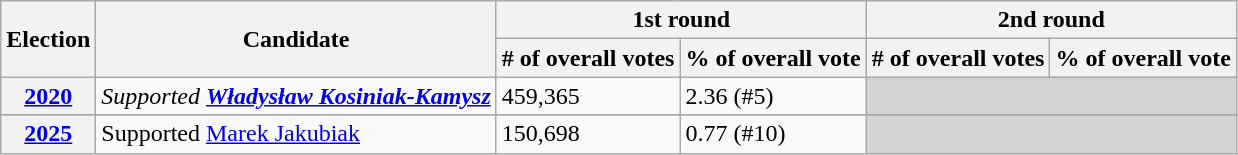<table class="wikitable">
<tr>
<th rowspan="2">Election</th>
<th rowspan="2">Candidate</th>
<th colspan="2">1st round</th>
<th colspan="2">2nd round</th>
</tr>
<tr>
<th># of overall votes</th>
<th>% of overall vote</th>
<th># of overall votes</th>
<th>% of overall vote</th>
</tr>
<tr>
<th><a href='#'>2020</a></th>
<td><em>Supported <strong><a href='#'>Władysław Kosiniak-Kamysz</a><strong><em></td>
<td>459,365</td>
<td>2.36 (#5)</td>
<td colspan="2" style="background:lightgrey;"></td>
</tr>
<tr>
</tr>
<tr>
<th><a href='#'>2025</a></th>
<td></em>Supported </strong><a href='#'>Marek Jakubiak</a></em></strong></td>
<td>150,698</td>
<td>0.77 (#10)</td>
<td colspan="2" style="background:lightgrey;"></td>
</tr>
</table>
